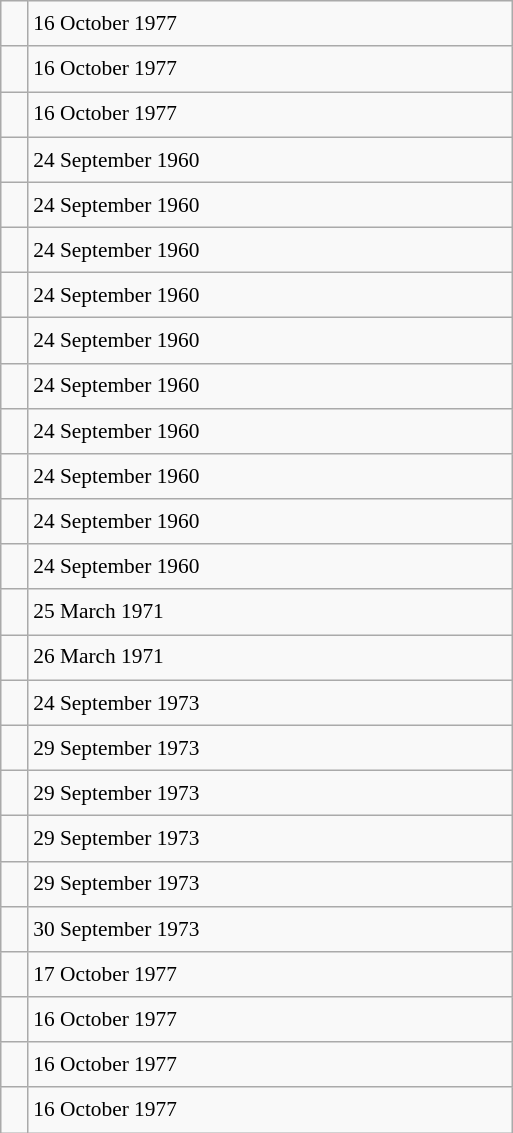<table class="wikitable" style="font-size: 89%; float: left; width: 24em; margin-right: 1em; line-height: 1.65em">
<tr>
<td></td>
<td>16 October 1977</td>
</tr>
<tr>
<td></td>
<td>16 October 1977</td>
</tr>
<tr>
<td></td>
<td>16 October 1977</td>
</tr>
<tr>
<td></td>
<td>24 September 1960</td>
</tr>
<tr>
<td></td>
<td>24 September 1960</td>
</tr>
<tr>
<td></td>
<td>24 September 1960</td>
</tr>
<tr>
<td></td>
<td>24 September 1960</td>
</tr>
<tr>
<td></td>
<td>24 September 1960</td>
</tr>
<tr>
<td></td>
<td>24 September 1960</td>
</tr>
<tr>
<td></td>
<td>24 September 1960</td>
</tr>
<tr>
<td></td>
<td>24 September 1960</td>
</tr>
<tr>
<td></td>
<td>24 September 1960</td>
</tr>
<tr>
<td></td>
<td>24 September 1960</td>
</tr>
<tr>
<td></td>
<td>25 March 1971</td>
</tr>
<tr>
<td></td>
<td>26 March 1971</td>
</tr>
<tr>
<td></td>
<td>24 September 1973</td>
</tr>
<tr>
<td></td>
<td>29 September 1973</td>
</tr>
<tr>
<td></td>
<td>29 September 1973</td>
</tr>
<tr>
<td></td>
<td>29 September 1973</td>
</tr>
<tr>
<td></td>
<td>29 September 1973</td>
</tr>
<tr>
<td></td>
<td>30 September 1973</td>
</tr>
<tr>
<td></td>
<td>17 October 1977</td>
</tr>
<tr>
<td></td>
<td>16 October 1977</td>
</tr>
<tr>
<td></td>
<td>16 October 1977</td>
</tr>
<tr>
<td></td>
<td>16 October 1977</td>
</tr>
</table>
